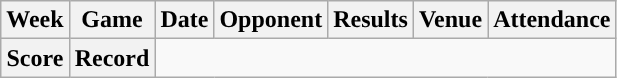<table class="wikitable" style="text-align:center">
<tr>
<th>Week</th>
<th>Game</th>
<th>Date</th>
<th>Opponent</th>
<th>Results</th>
<th>Venue</th>
<th>Attendance</th>
</tr>
<tr>
<th>Score</th>
<th>Record</th>
</tr>
</table>
